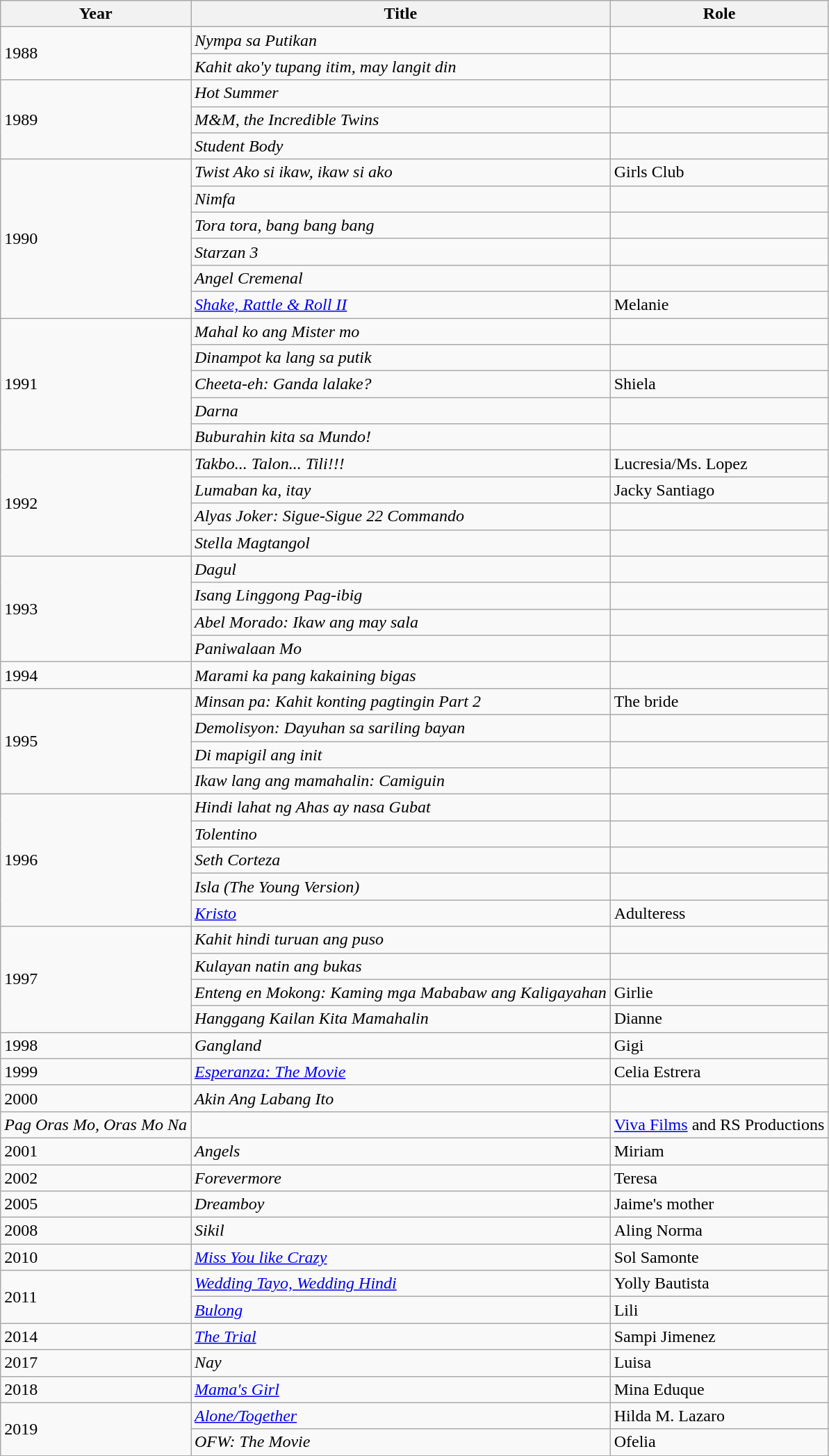<table class="wikitable sortable">
<tr>
<th>Year</th>
<th>Title</th>
<th>Role</th>
</tr>
<tr>
<td rowspan="2">1988</td>
<td><em>Nympa sa Putikan</em></td>
<td></td>
</tr>
<tr>
<td><em>Kahit ako'y tupang itim, may langit din</em></td>
<td></td>
</tr>
<tr>
<td rowspan=3>1989</td>
<td><em>Hot Summer</em></td>
<td></td>
</tr>
<tr>
<td><em>M&M, the Incredible Twins</em></td>
<td></td>
</tr>
<tr>
<td><em>Student Body</em></td>
<td></td>
</tr>
<tr>
<td rowspan=6>1990</td>
<td><em>Twist Ako si ikaw, ikaw si ako</em></td>
<td>Girls Club</td>
</tr>
<tr>
<td><em>Nimfa</em></td>
<td></td>
</tr>
<tr>
<td><em>Tora tora, bang bang bang</em></td>
<td></td>
</tr>
<tr>
<td><em>Starzan 3</em></td>
<td></td>
</tr>
<tr>
<td><em>Angel Cremenal</em></td>
<td></td>
</tr>
<tr>
<td><em><a href='#'>Shake, Rattle & Roll II</a></em></td>
<td>Melanie</td>
</tr>
<tr>
<td rowspan=5>1991</td>
<td><em>Mahal ko ang Mister mo</em></td>
<td></td>
</tr>
<tr>
<td><em>Dinampot ka lang sa putik</em></td>
<td></td>
</tr>
<tr>
<td><em>Cheeta-eh: Ganda lalake?</em></td>
<td>Shiela</td>
</tr>
<tr>
<td><em>Darna</em></td>
<td></td>
</tr>
<tr>
<td><em>Buburahin kita sa Mundo!</em></td>
<td></td>
</tr>
<tr>
<td rowspan=4>1992</td>
<td><em>Takbo... Talon... Tili!!!</em></td>
<td>Lucresia/Ms. Lopez</td>
</tr>
<tr>
<td><em>Lumaban ka, itay</em></td>
<td>Jacky Santiago</td>
</tr>
<tr>
<td><em>Alyas Joker: Sigue-Sigue 22 Commando</em></td>
<td></td>
</tr>
<tr>
<td><em>Stella Magtangol</em></td>
<td></td>
</tr>
<tr>
<td rowspan=4>1993</td>
<td><em>Dagul</em></td>
<td></td>
</tr>
<tr>
<td><em>Isang Linggong Pag-ibig</em></td>
<td></td>
</tr>
<tr>
<td><em>Abel Morado: Ikaw ang may sala</em></td>
<td></td>
</tr>
<tr>
<td><em>Paniwalaan Mo</em></td>
<td></td>
</tr>
<tr>
<td>1994</td>
<td><em>Marami ka pang kakaining bigas</em></td>
<td></td>
</tr>
<tr>
<td rowspan=4>1995</td>
<td><em>Minsan pa: Kahit konting pagtingin Part 2</em></td>
<td>The bride</td>
</tr>
<tr>
<td><em>Demolisyon: Dayuhan sa sariling bayan</em></td>
<td></td>
</tr>
<tr>
<td><em>Di mapigil ang init</em></td>
<td></td>
</tr>
<tr>
<td><em>Ikaw lang ang mamahalin: Camiguin</em></td>
<td></td>
</tr>
<tr>
<td rowspan=5>1996</td>
<td><em>Hindi lahat ng Ahas ay nasa Gubat</em></td>
<td></td>
</tr>
<tr>
<td><em>Tolentino</em></td>
<td></td>
</tr>
<tr>
<td><em>Seth Corteza</em></td>
<td></td>
</tr>
<tr>
<td><em>Isla (The Young Version)</em></td>
<td></td>
</tr>
<tr>
<td><em><a href='#'>Kristo</a></em></td>
<td>Adulteress</td>
</tr>
<tr>
<td rowspan=4>1997</td>
<td><em>Kahit hindi turuan ang puso</em></td>
<td></td>
</tr>
<tr>
<td><em>Kulayan natin ang bukas</em></td>
<td></td>
</tr>
<tr>
<td><em>Enteng en Mokong: Kaming mga Mababaw ang Kaligayahan</em></td>
<td>Girlie</td>
</tr>
<tr>
<td><em>Hanggang Kailan Kita Mamahalin</em></td>
<td>Dianne</td>
</tr>
<tr>
<td>1998</td>
<td><em>Gangland</em></td>
<td>Gigi</td>
</tr>
<tr>
<td>1999</td>
<td><em><a href='#'>Esperanza: The Movie</a></em></td>
<td>Celia Estrera</td>
</tr>
<tr>
<td>2000</td>
<td><em>Akin Ang Labang Ito</em></td>
<td></td>
</tr>
<tr>
<td><em>Pag Oras Mo, Oras Mo Na</em></td>
<td></td>
<td><a href='#'>Viva Films</a> and RS Productions</td>
</tr>
<tr>
<td>2001</td>
<td><em>Angels</em></td>
<td>Miriam</td>
</tr>
<tr>
<td>2002</td>
<td><em>Forevermore</em></td>
<td>Teresa</td>
</tr>
<tr>
<td>2005</td>
<td><em>Dreamboy</em></td>
<td>Jaime's mother</td>
</tr>
<tr>
<td>2008</td>
<td><em>Sikil</em></td>
<td>Aling Norma</td>
</tr>
<tr>
<td>2010</td>
<td><em><a href='#'>Miss You like Crazy</a></em></td>
<td>Sol Samonte</td>
</tr>
<tr>
<td rowspan=2>2011</td>
<td><em><a href='#'>Wedding Tayo, Wedding Hindi</a></em></td>
<td>Yolly Bautista</td>
</tr>
<tr>
<td><em><a href='#'>Bulong</a></em></td>
<td>Lili</td>
</tr>
<tr>
<td>2014</td>
<td><em><a href='#'>The Trial</a></em></td>
<td>Sampi Jimenez</td>
</tr>
<tr>
<td>2017</td>
<td><em>Nay</em></td>
<td>Luisa</td>
</tr>
<tr>
<td>2018</td>
<td><em><a href='#'>Mama's Girl</a></em></td>
<td>Mina Eduque</td>
</tr>
<tr>
<td rowspan="2">2019</td>
<td><em><a href='#'>Alone/Together</a></em></td>
<td>Hilda M. Lazaro</td>
</tr>
<tr>
<td><em>OFW: The Movie</em></td>
<td>Ofelia</td>
</tr>
</table>
